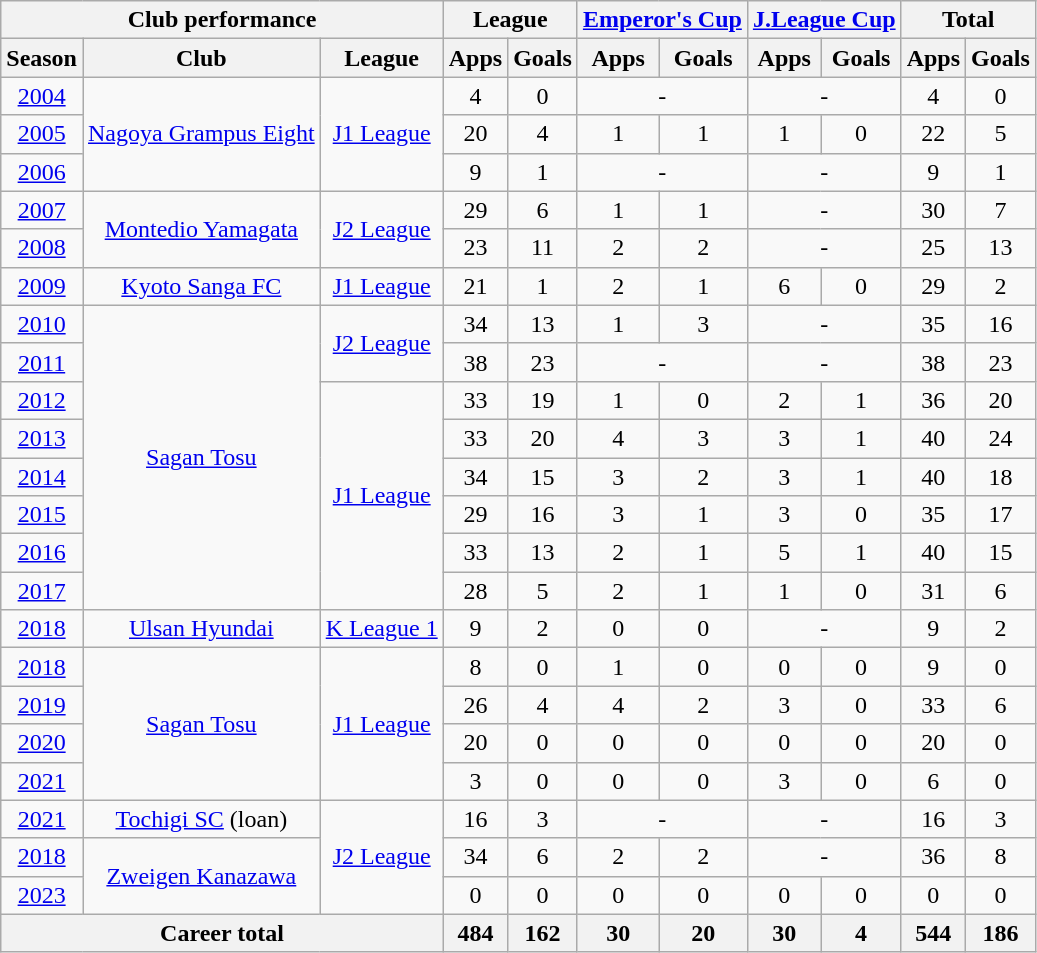<table class="wikitable" style="text-align: center">
<tr>
<th Colspan="3">Club performance</th>
<th Colspan="2">League</th>
<th Colspan="2"><a href='#'>Emperor's Cup</a></th>
<th Colspan="2"><a href='#'>J.League Cup</a></th>
<th Colspan="2">Total</th>
</tr>
<tr>
<th>Season</th>
<th>Club</th>
<th>League</th>
<th>Apps</th>
<th>Goals</th>
<th>Apps</th>
<th>Goals</th>
<th>Apps</th>
<th>Goals</th>
<th>Apps</th>
<th>Goals</th>
</tr>
<tr>
<td><a href='#'>2004</a></td>
<td rowspan="3"><a href='#'>Nagoya Grampus Eight</a></td>
<td rowspan="3"><a href='#'>J1 League</a></td>
<td>4</td>
<td>0</td>
<td colspan="2">-</td>
<td colspan="2">-</td>
<td>4</td>
<td>0</td>
</tr>
<tr>
<td><a href='#'>2005</a></td>
<td>20</td>
<td>4</td>
<td>1</td>
<td>1</td>
<td>1</td>
<td>0</td>
<td>22</td>
<td>5</td>
</tr>
<tr>
<td><a href='#'>2006</a></td>
<td>9</td>
<td>1</td>
<td colspan="2">-</td>
<td colspan="2">-</td>
<td>9</td>
<td>1</td>
</tr>
<tr>
<td><a href='#'>2007</a></td>
<td rowspan="2"><a href='#'>Montedio Yamagata</a></td>
<td rowspan="2"><a href='#'>J2 League</a></td>
<td>29</td>
<td>6</td>
<td>1</td>
<td>1</td>
<td colspan="2">-</td>
<td>30</td>
<td>7</td>
</tr>
<tr>
<td><a href='#'>2008</a></td>
<td>23</td>
<td>11</td>
<td>2</td>
<td>2</td>
<td colspan="2">-</td>
<td>25</td>
<td>13</td>
</tr>
<tr>
<td><a href='#'>2009</a></td>
<td><a href='#'>Kyoto Sanga FC</a></td>
<td rowspan="1"><a href='#'>J1 League</a></td>
<td>21</td>
<td>1</td>
<td>2</td>
<td>1</td>
<td>6</td>
<td>0</td>
<td>29</td>
<td>2</td>
</tr>
<tr>
<td><a href='#'>2010</a></td>
<td rowspan="8"><a href='#'>Sagan Tosu</a></td>
<td rowspan="2"><a href='#'>J2 League</a></td>
<td>34</td>
<td>13</td>
<td>1</td>
<td>3</td>
<td colspan="2">-</td>
<td>35</td>
<td>16</td>
</tr>
<tr>
<td><a href='#'>2011</a></td>
<td>38</td>
<td>23</td>
<td colspan="2">-</td>
<td colspan="2">-</td>
<td>38</td>
<td>23</td>
</tr>
<tr>
<td><a href='#'>2012</a></td>
<td rowspan="6"><a href='#'>J1 League</a></td>
<td>33</td>
<td>19</td>
<td>1</td>
<td>0</td>
<td>2</td>
<td>1</td>
<td>36</td>
<td>20</td>
</tr>
<tr>
<td><a href='#'>2013</a></td>
<td>33</td>
<td>20</td>
<td>4</td>
<td>3</td>
<td>3</td>
<td>1</td>
<td>40</td>
<td>24</td>
</tr>
<tr>
<td><a href='#'>2014</a></td>
<td>34</td>
<td>15</td>
<td>3</td>
<td>2</td>
<td>3</td>
<td>1</td>
<td>40</td>
<td>18</td>
</tr>
<tr>
<td><a href='#'>2015</a></td>
<td>29</td>
<td>16</td>
<td>3</td>
<td>1</td>
<td>3</td>
<td>0</td>
<td>35</td>
<td>17</td>
</tr>
<tr>
<td><a href='#'>2016</a></td>
<td>33</td>
<td>13</td>
<td>2</td>
<td>1</td>
<td>5</td>
<td>1</td>
<td>40</td>
<td>15</td>
</tr>
<tr>
<td><a href='#'>2017</a></td>
<td>28</td>
<td>5</td>
<td>2</td>
<td>1</td>
<td>1</td>
<td>0</td>
<td>31</td>
<td>6</td>
</tr>
<tr>
<td><a href='#'>2018</a></td>
<td><a href='#'>Ulsan Hyundai</a></td>
<td><a href='#'>K League 1</a></td>
<td>9</td>
<td>2</td>
<td>0</td>
<td>0</td>
<td colspan="2">-</td>
<td>9</td>
<td>2</td>
</tr>
<tr>
<td><a href='#'>2018</a></td>
<td rowspan="4"><a href='#'>Sagan Tosu</a></td>
<td rowspan="4"><a href='#'>J1 League</a></td>
<td>8</td>
<td>0</td>
<td>1</td>
<td>0</td>
<td>0</td>
<td>0</td>
<td>9</td>
<td>0</td>
</tr>
<tr>
<td><a href='#'>2019</a></td>
<td>26</td>
<td>4</td>
<td>4</td>
<td>2</td>
<td>3</td>
<td>0</td>
<td>33</td>
<td>6</td>
</tr>
<tr>
<td><a href='#'>2020</a></td>
<td>20</td>
<td>0</td>
<td>0</td>
<td>0</td>
<td>0</td>
<td>0</td>
<td>20</td>
<td>0</td>
</tr>
<tr>
<td><a href='#'>2021</a></td>
<td>3</td>
<td>0</td>
<td>0</td>
<td>0</td>
<td>3</td>
<td>0</td>
<td>6</td>
<td>0</td>
</tr>
<tr>
<td><a href='#'>2021</a></td>
<td><a href='#'>Tochigi SC</a> (loan)</td>
<td rowspan="3"><a href='#'>J2 League</a></td>
<td>16</td>
<td>3</td>
<td colspan="2">-</td>
<td colspan="2">-</td>
<td>16</td>
<td>3</td>
</tr>
<tr>
<td><a href='#'>2018</a></td>
<td rowspan="2"><a href='#'>Zweigen Kanazawa</a></td>
<td>34</td>
<td>6</td>
<td>2</td>
<td>2</td>
<td colspan="2">-</td>
<td>36</td>
<td>8</td>
</tr>
<tr>
<td><a href='#'>2023</a></td>
<td>0</td>
<td>0</td>
<td>0</td>
<td>0</td>
<td>0</td>
<td>0</td>
<td>0</td>
<td>0</td>
</tr>
<tr>
<th colspan=3>Career total</th>
<th>484</th>
<th>162</th>
<th>30</th>
<th>20</th>
<th>30</th>
<th>4</th>
<th>544</th>
<th>186</th>
</tr>
</table>
